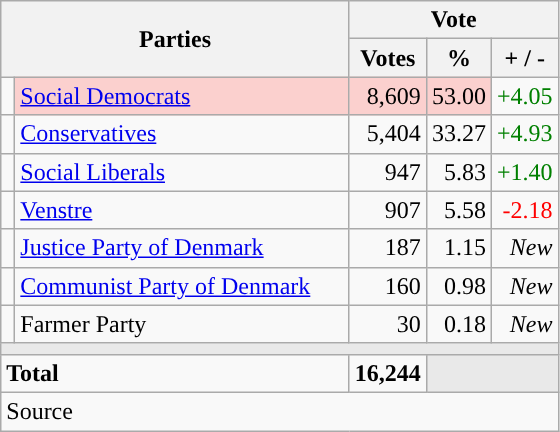<table class="wikitable" style="text-align:right;">
<tr>
<th style="text-align:centre;" rowspan="2" colspan="2" width="225">Parties</th>
<th colspan="3">Vote</th>
</tr>
<tr>
<th width="15">Votes</th>
<th width="15">%</th>
<th width="15">+ / -</th>
</tr>
<tr>
<td width="2" style="color:inherit;background:"></td>
<td bgcolor=#fbd0ce  align="left"><a href='#'>Social Democrats</a></td>
<td bgcolor=#fbd0ce>8,609</td>
<td bgcolor=#fbd0ce>53.00</td>
<td style=color:green;>+4.05</td>
</tr>
<tr>
<td width="2" style="color:inherit;background:"></td>
<td align="left"><a href='#'>Conservatives</a></td>
<td>5,404</td>
<td>33.27</td>
<td style=color:green;>+4.93</td>
</tr>
<tr>
<td width="2" style="color:inherit;background:"></td>
<td align="left"><a href='#'>Social Liberals</a></td>
<td>947</td>
<td>5.83</td>
<td style=color:green;>+1.40</td>
</tr>
<tr>
<td width="2" style="color:inherit;background:"></td>
<td align="left"><a href='#'>Venstre</a></td>
<td>907</td>
<td>5.58</td>
<td style=color:red;>-2.18</td>
</tr>
<tr>
<td width="2" style="color:inherit;background:"></td>
<td align="left"><a href='#'>Justice Party of Denmark</a></td>
<td>187</td>
<td>1.15</td>
<td><em>New</em></td>
</tr>
<tr>
<td width="2" style="color:inherit;background:"></td>
<td align="left"><a href='#'>Communist Party of Denmark</a></td>
<td>160</td>
<td>0.98</td>
<td><em>New</em></td>
</tr>
<tr>
<td width="2" style="color:inherit;background:"></td>
<td align="left">Farmer Party</td>
<td>30</td>
<td>0.18</td>
<td><em>New</em></td>
</tr>
<tr>
<td colspan="7" bgcolor="#E9E9E9"></td>
</tr>
<tr>
<td align="left" colspan="2"><strong>Total</strong></td>
<td><strong>16,244</strong></td>
<td bgcolor="#E9E9E9" colspan="2"></td>
</tr>
<tr>
<td align="left" colspan="6">Source</td>
</tr>
</table>
